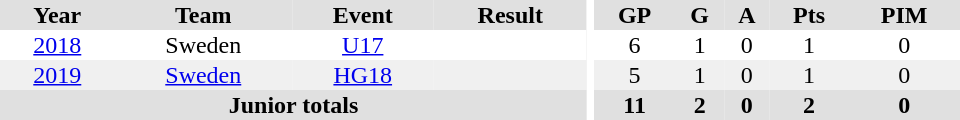<table border="0" cellpadding="1" cellspacing="0" ID="Table3" style="text-align:center; width:40em">
<tr bgcolor="#e0e0e0">
<th>Year</th>
<th>Team</th>
<th>Event</th>
<th>Result</th>
<th rowspan="99" bgcolor="#ffffff"></th>
<th>GP</th>
<th>G</th>
<th>A</th>
<th>Pts</th>
<th>PIM</th>
</tr>
<tr style="text-align:center;">
<td><a href='#'>2018</a></td>
<td>Sweden</td>
<td><a href='#'>U17</a></td>
<td></td>
<td>6</td>
<td>1</td>
<td>0</td>
<td>1</td>
<td>0</td>
</tr>
<tr style="text-align:center; background:#f0f0f0;">
<td><a href='#'>2019</a></td>
<td><a href='#'>Sweden</a></td>
<td><a href='#'>HG18</a></td>
<td></td>
<td>5</td>
<td>1</td>
<td>0</td>
<td>1</td>
<td>0</td>
</tr>
<tr style="text-align:center; background:#e0e0e0;">
<th colspan="4">Junior totals</th>
<th>11</th>
<th>2</th>
<th>0</th>
<th>2</th>
<th>0</th>
</tr>
</table>
